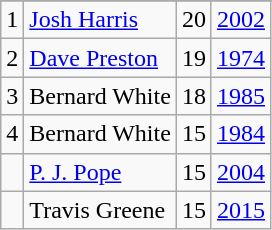<table class="wikitable">
<tr>
</tr>
<tr>
<td>1</td>
<td><a href='#'>Josh Harris</a></td>
<td>20</td>
<td><a href='#'>2002</a></td>
</tr>
<tr>
<td>2</td>
<td><a href='#'>Dave Preston</a></td>
<td>19</td>
<td><a href='#'>1974</a></td>
</tr>
<tr>
<td>3</td>
<td>Bernard White</td>
<td>18</td>
<td><a href='#'>1985</a></td>
</tr>
<tr>
<td>4</td>
<td>Bernard White</td>
<td>15</td>
<td><a href='#'>1984</a></td>
</tr>
<tr>
<td></td>
<td><a href='#'>P. J. Pope</a></td>
<td>15</td>
<td><a href='#'>2004</a></td>
</tr>
<tr>
<td></td>
<td>Travis Greene</td>
<td>15</td>
<td><a href='#'>2015</a></td>
</tr>
</table>
